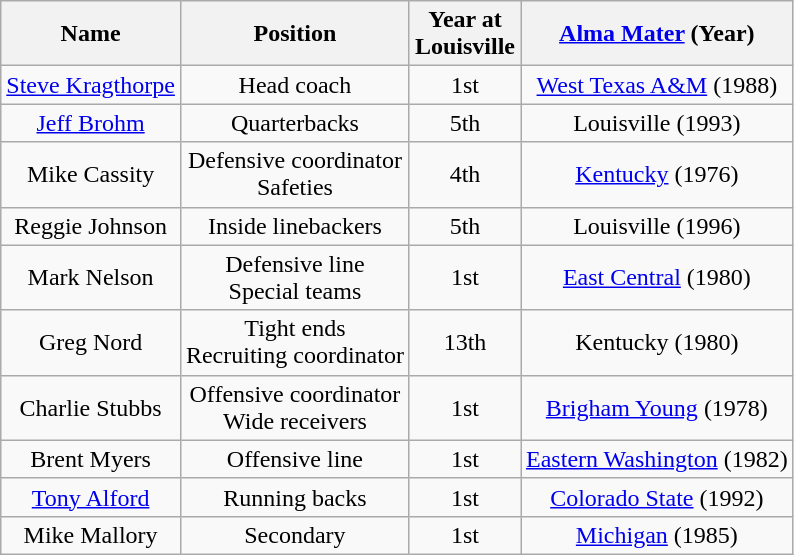<table class="wikitable">
<tr>
<th>Name</th>
<th>Position</th>
<th>Year at<br>Louisville</th>
<th><a href='#'>Alma Mater</a> (Year)</th>
</tr>
<tr align="center">
<td><a href='#'>Steve Kragthorpe</a></td>
<td>Head coach</td>
<td>1st</td>
<td><a href='#'>West Texas A&M</a> (1988)</td>
</tr>
<tr align="center">
<td><a href='#'>Jeff Brohm</a></td>
<td>Quarterbacks</td>
<td>5th</td>
<td>Louisville (1993)</td>
</tr>
<tr align="center">
<td>Mike Cassity</td>
<td>Defensive coordinator<br>Safeties</td>
<td>4th</td>
<td><a href='#'>Kentucky</a> (1976)</td>
</tr>
<tr align="center">
<td>Reggie Johnson</td>
<td>Inside linebackers</td>
<td>5th</td>
<td>Louisville (1996)</td>
</tr>
<tr align="center">
<td>Mark Nelson</td>
<td>Defensive line<br>Special teams</td>
<td>1st</td>
<td><a href='#'>East Central</a> (1980)</td>
</tr>
<tr align="center">
<td>Greg Nord</td>
<td>Tight ends<br>Recruiting coordinator</td>
<td>13th</td>
<td>Kentucky (1980)</td>
</tr>
<tr align="center">
<td>Charlie Stubbs</td>
<td>Offensive coordinator<br>Wide receivers</td>
<td>1st</td>
<td><a href='#'>Brigham Young</a> (1978)</td>
</tr>
<tr align="center">
<td>Brent Myers</td>
<td>Offensive line</td>
<td>1st</td>
<td><a href='#'>Eastern Washington</a> (1982)</td>
</tr>
<tr align="center">
<td><a href='#'>Tony Alford</a></td>
<td>Running backs</td>
<td>1st</td>
<td><a href='#'>Colorado State</a> (1992)</td>
</tr>
<tr align="center">
<td>Mike Mallory</td>
<td>Secondary</td>
<td>1st</td>
<td><a href='#'>Michigan</a> (1985)</td>
</tr>
</table>
